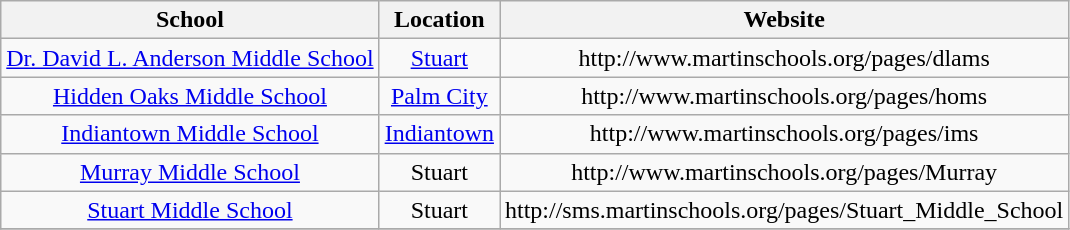<table class="wikitable" style="text-align:center">
<tr>
<th>School</th>
<th>Location</th>
<th>Website</th>
</tr>
<tr>
<td><a href='#'>Dr. David L. Anderson Middle School</a></td>
<td><a href='#'>Stuart</a></td>
<td>http://www.martinschools.org/pages/dlams</td>
</tr>
<tr>
<td><a href='#'>Hidden Oaks Middle School</a></td>
<td><a href='#'>Palm City</a></td>
<td>http://www.martinschools.org/pages/homs</td>
</tr>
<tr>
<td><a href='#'>Indiantown Middle School</a></td>
<td><a href='#'>Indiantown</a></td>
<td>http://www.martinschools.org/pages/ims</td>
</tr>
<tr>
<td><a href='#'>Murray Middle School</a></td>
<td>Stuart</td>
<td>http://www.martinschools.org/pages/Murray</td>
</tr>
<tr>
<td><a href='#'>Stuart Middle School</a></td>
<td>Stuart</td>
<td>http://sms.martinschools.org/pages/Stuart_Middle_School</td>
</tr>
<tr>
</tr>
</table>
